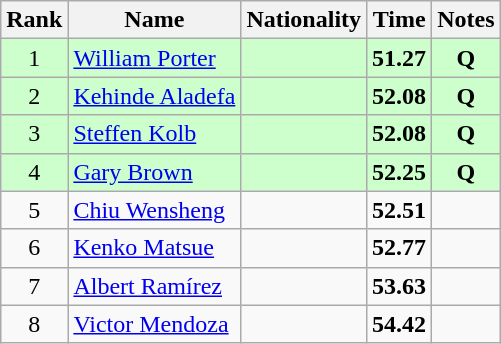<table class="wikitable sortable" style="text-align:center">
<tr>
<th>Rank</th>
<th>Name</th>
<th>Nationality</th>
<th>Time</th>
<th>Notes</th>
</tr>
<tr bgcolor=ccffcc>
<td>1</td>
<td align=left><a href='#'>William Porter</a></td>
<td align=left></td>
<td><strong>51.27</strong></td>
<td><strong>Q</strong></td>
</tr>
<tr bgcolor=ccffcc>
<td>2</td>
<td align=left><a href='#'>Kehinde Aladefa</a></td>
<td align=left></td>
<td><strong>52.08</strong></td>
<td><strong>Q</strong></td>
</tr>
<tr bgcolor=ccffcc>
<td>3</td>
<td align=left><a href='#'>Steffen Kolb</a></td>
<td align=left></td>
<td><strong>52.08</strong></td>
<td><strong>Q</strong></td>
</tr>
<tr bgcolor=ccffcc>
<td>4</td>
<td align=left><a href='#'>Gary Brown</a></td>
<td align=left></td>
<td><strong>52.25</strong></td>
<td><strong>Q</strong></td>
</tr>
<tr>
<td>5</td>
<td align=left><a href='#'>Chiu Wensheng</a></td>
<td align=left></td>
<td><strong>52.51</strong></td>
<td></td>
</tr>
<tr>
<td>6</td>
<td align=left><a href='#'>Kenko Matsue</a></td>
<td align=left></td>
<td><strong>52.77</strong></td>
<td></td>
</tr>
<tr>
<td>7</td>
<td align=left><a href='#'>Albert Ramírez</a></td>
<td align=left></td>
<td><strong>53.63</strong></td>
<td></td>
</tr>
<tr>
<td>8</td>
<td align=left><a href='#'>Victor Mendoza</a></td>
<td align=left></td>
<td><strong>54.42</strong></td>
<td></td>
</tr>
</table>
